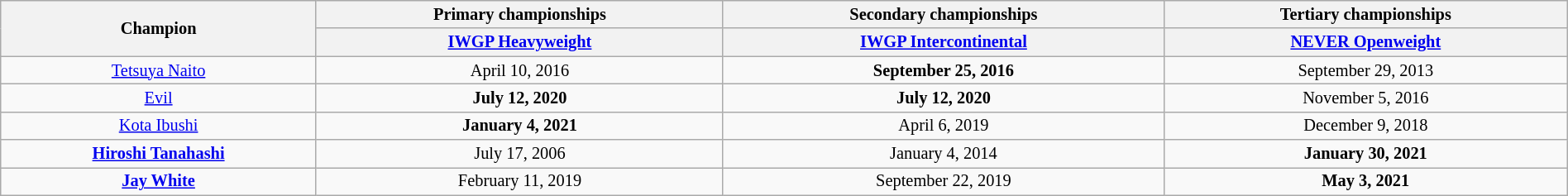<table class="wikitable" style="font-size:85%; text-align:center; width:100%;">
<tr>
<th rowspan=2>Champion</th>
<th>Primary championships</th>
<th>Secondary championships</th>
<th>Tertiary championships</th>
</tr>
<tr>
<th><a href='#'>IWGP Heavyweight</a></th>
<th><a href='#'>IWGP Intercontinental</a></th>
<th><a href='#'>NEVER Openweight</a></th>
</tr>
<tr>
<td><a href='#'>Tetsuya Naito</a></td>
<td>April 10, 2016</td>
<td><strong>September 25, 2016</strong></td>
<td>September 29, 2013</td>
</tr>
<tr>
<td><a href='#'>Evil</a></td>
<td><strong>July 12, 2020</strong></td>
<td><strong>July 12, 2020</strong></td>
<td>November 5, 2016</td>
</tr>
<tr>
<td><a href='#'>Kota Ibushi</a></td>
<td><strong>January 4, 2021</strong></td>
<td>April 6, 2019</td>
<td>December 9, 2018</td>
</tr>
<tr>
<td><strong><a href='#'>Hiroshi Tanahashi</a></strong></td>
<td>July 17, 2006</td>
<td>January 4, 2014</td>
<td><strong>January 30, 2021</strong></td>
</tr>
<tr>
<td><strong><a href='#'>Jay White</a></strong></td>
<td>February 11, 2019</td>
<td>September 22, 2019</td>
<td><strong>May 3, 2021</strong></td>
</tr>
</table>
